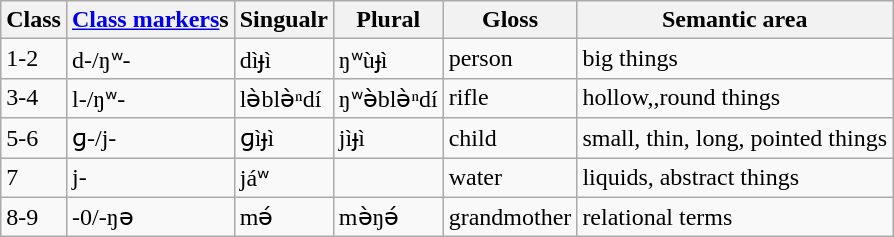<table class="wikitable">
<tr>
<th>Class</th>
<th><a href='#'>Class markers</a>s</th>
<th>Singualr</th>
<th>Plural</th>
<th>Gloss</th>
<th>Semantic area</th>
</tr>
<tr>
<td>1-2</td>
<td>d-/ŋʷ-</td>
<td>dìɟì</td>
<td>ŋʷùɟì</td>
<td>person</td>
<td>big things</td>
</tr>
<tr>
<td>3-4</td>
<td>l-/ŋʷ-</td>
<td>lə̀blə̀ⁿdí</td>
<td>ŋʷə̀blə̀ⁿdí</td>
<td>rifle</td>
<td>hollow,,round things</td>
</tr>
<tr>
<td>5-6</td>
<td>ɡ-/j-</td>
<td>ɡìɟì</td>
<td>jìɟì</td>
<td>child</td>
<td>small, thin, long, pointed things</td>
</tr>
<tr>
<td>7</td>
<td>j-</td>
<td>jáʷ</td>
<td></td>
<td>water</td>
<td>liquids, abstract things</td>
</tr>
<tr>
<td>8-9</td>
<td>-0/-ŋə</td>
<td>mə́</td>
<td>mə̀ŋə́</td>
<td>grandmother</td>
<td>relational terms</td>
</tr>
</table>
